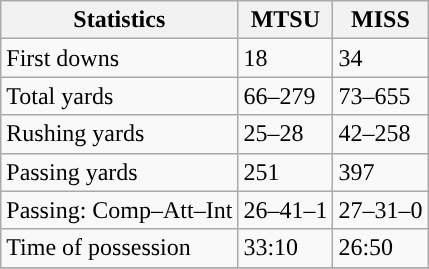<table class="wikitable" style="float: left;">
<tr>
<th>Statistics</th>
<th>MTSU</th>
<th>MISS</th>
</tr>
<tr>
<td>First downs</td>
<td>18</td>
<td>34</td>
</tr>
<tr>
<td>Total yards</td>
<td>66–279</td>
<td>73–655</td>
</tr>
<tr>
<td>Rushing yards</td>
<td>25–28</td>
<td>42–258</td>
</tr>
<tr>
<td>Passing yards</td>
<td>251</td>
<td>397</td>
</tr>
<tr>
<td>Passing: Comp–Att–Int</td>
<td>26–41–1</td>
<td>27–31–0</td>
</tr>
<tr>
<td>Time of possession</td>
<td>33:10</td>
<td>26:50</td>
</tr>
<tr>
</tr>
</table>
